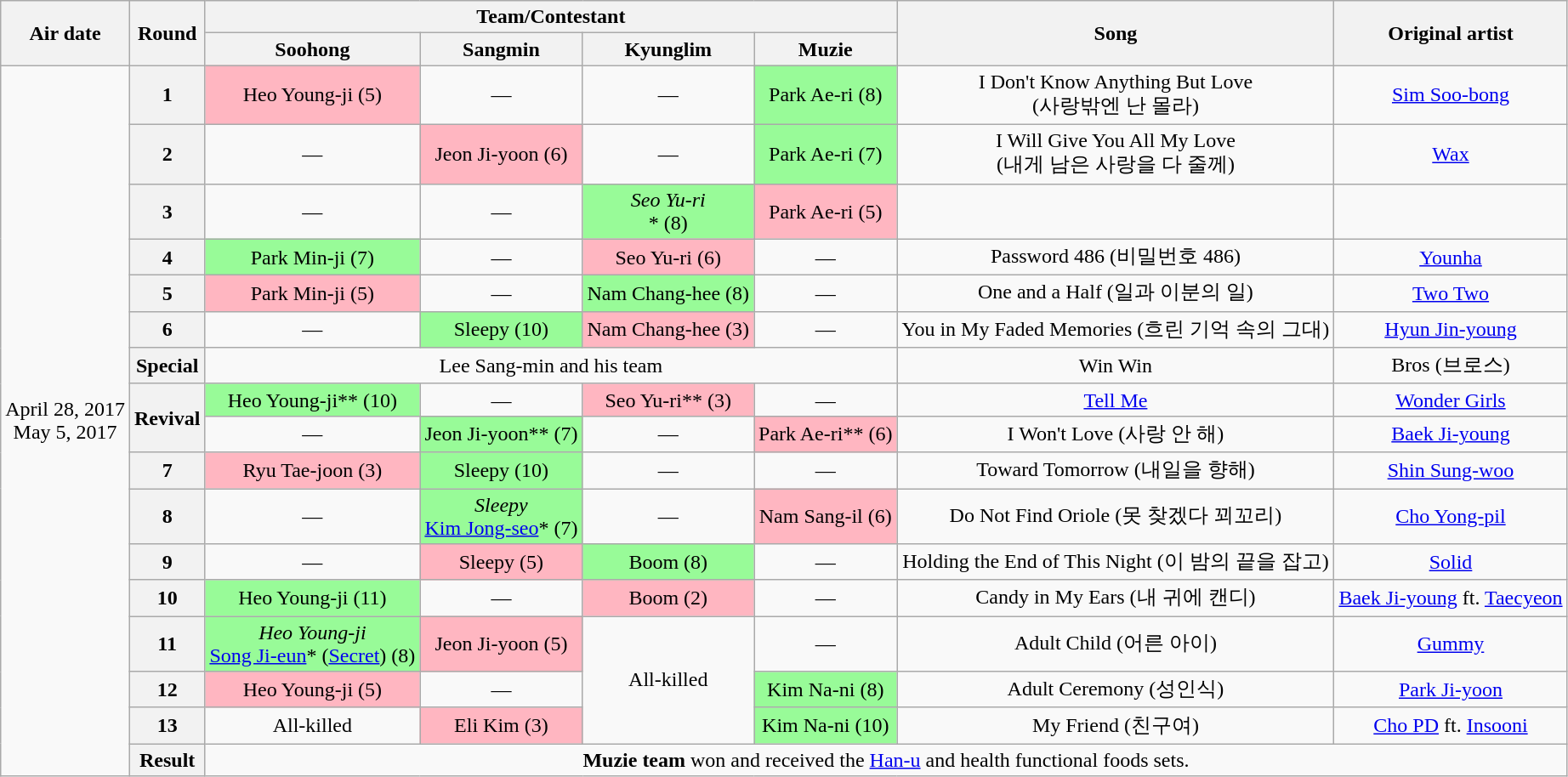<table class="wikitable" style="text-align:center;">
<tr>
<th rowspan=2>Air date</th>
<th rowspan=2>Round</th>
<th colspan=4>Team/Contestant</th>
<th rowspan=2>Song</th>
<th rowspan=2>Original artist</th>
</tr>
<tr>
<th>Soohong</th>
<th>Sangmin</th>
<th>Kyunglim</th>
<th>Muzie</th>
</tr>
<tr>
<td rowspan=17>April 28, 2017<br>May 5, 2017</td>
<th>1</th>
<td bgcolor=lightpink>Heo Young-ji (5)</td>
<td>—</td>
<td>—</td>
<td bgcolor=palegreen>Park Ae-ri (8)</td>
<td>I Don't Know Anything But Love<br>(사랑밖엔 난 몰라)</td>
<td><a href='#'>Sim Soo-bong</a></td>
</tr>
<tr>
<th>2</th>
<td>—</td>
<td bgcolor=lightpink>Jeon Ji-yoon (6)</td>
<td>—</td>
<td bgcolor=palegreen>Park Ae-ri (7)</td>
<td>I Will Give You All My Love<br>(내게 남은 사랑을 다 줄께)</td>
<td><a href='#'>Wax</a></td>
</tr>
<tr>
<th>3</th>
<td>—</td>
<td>—</td>
<td bgcolor=palegreen><em>Seo Yu-ri</em><br>* (8)</td>
<td bgcolor=lightpink>Park Ae-ri (5)</td>
<td></td>
<td></td>
</tr>
<tr>
<th>4</th>
<td bgcolor=palegreen>Park Min-ji (7)</td>
<td>—</td>
<td bgcolor=lightpink>Seo Yu-ri (6)</td>
<td>—</td>
<td>Password 486 (비밀번호 486)</td>
<td><a href='#'>Younha</a></td>
</tr>
<tr>
<th>5</th>
<td bgcolor=lightpink>Park Min-ji (5)</td>
<td>—</td>
<td bgcolor=palegreen>Nam Chang-hee (8)</td>
<td>—</td>
<td>One and a Half (일과 이분의 일)</td>
<td><a href='#'>Two Two</a></td>
</tr>
<tr>
<th>6</th>
<td>—</td>
<td bgcolor=palegreen>Sleepy (10)</td>
<td bgcolor=lightpink>Nam Chang-hee (3)</td>
<td>—</td>
<td>You in My Faded Memories (흐린 기억 속의 그대)</td>
<td><a href='#'>Hyun Jin-young</a></td>
</tr>
<tr>
<th>Special</th>
<td colspan=4>Lee Sang-min and his team</td>
<td>Win Win</td>
<td>Bros (브로스)</td>
</tr>
<tr>
<th rowspan=2>Revival</th>
<td bgcolor=palegreen>Heo Young-ji** (10)</td>
<td>—</td>
<td bgcolor=lightpink>Seo Yu-ri** (3)</td>
<td>—</td>
<td><a href='#'>Tell Me</a></td>
<td><a href='#'>Wonder Girls</a></td>
</tr>
<tr>
<td>—</td>
<td bgcolor=palegreen>Jeon Ji-yoon** (7)</td>
<td>—</td>
<td bgcolor=lightpink>Park Ae-ri** (6)</td>
<td>I Won't Love (사랑 안 해)</td>
<td><a href='#'>Baek Ji-young</a></td>
</tr>
<tr>
<th>7</th>
<td bgcolor=lightpink>Ryu Tae-joon (3)</td>
<td bgcolor=palegreen>Sleepy (10)</td>
<td>—</td>
<td>—</td>
<td>Toward Tomorrow (내일을 향해)</td>
<td><a href='#'>Shin Sung-woo</a></td>
</tr>
<tr>
<th>8</th>
<td>—</td>
<td bgcolor=palegreen><em>Sleepy</em><br><a href='#'>Kim Jong-seo</a>* (7)</td>
<td>—</td>
<td bgcolor=lightpink>Nam Sang-il (6)</td>
<td>Do Not Find Oriole (못 찾겠다 꾀꼬리)</td>
<td><a href='#'>Cho Yong-pil</a></td>
</tr>
<tr>
<th>9</th>
<td>—</td>
<td bgcolor=lightpink>Sleepy (5)</td>
<td bgcolor=palegreen>Boom (8)</td>
<td>—</td>
<td>Holding the End of This Night (이 밤의 끝을 잡고)</td>
<td><a href='#'>Solid</a></td>
</tr>
<tr>
<th>10</th>
<td bgcolor=palegreen>Heo Young-ji (11)</td>
<td>—</td>
<td bgcolor=lightpink>Boom (2)</td>
<td>—</td>
<td>Candy in My Ears (내 귀에 캔디)</td>
<td><a href='#'>Baek Ji-young</a> ft. <a href='#'>Taecyeon</a></td>
</tr>
<tr>
<th>11</th>
<td bgcolor=palegreen><em>Heo Young-ji</em><br><a href='#'>Song Ji-eun</a>* (<a href='#'>Secret</a>) (8)</td>
<td bgcolor=lightpink>Jeon Ji-yoon (5)</td>
<td rowspan=3>All-killed</td>
<td>—</td>
<td>Adult Child (어른 아이)</td>
<td><a href='#'>Gummy</a></td>
</tr>
<tr>
<th>12</th>
<td bgcolor=lightpink>Heo Young-ji (5)</td>
<td>—</td>
<td bgcolor=palegreen>Kim Na-ni (8)</td>
<td>Adult Ceremony (성인식)</td>
<td><a href='#'>Park Ji-yoon</a></td>
</tr>
<tr>
<th>13</th>
<td>All-killed</td>
<td bgcolor=lightpink>Eli Kim (3)</td>
<td bgcolor=palegreen>Kim Na-ni (10)</td>
<td>My Friend (친구여)</td>
<td><a href='#'>Cho PD</a> ft. <a href='#'>Insooni</a></td>
</tr>
<tr>
<th>Result</th>
<td colspan=6><strong>Muzie team</strong> won and received the <a href='#'>Han-u</a> and health functional foods sets.</td>
</tr>
</table>
